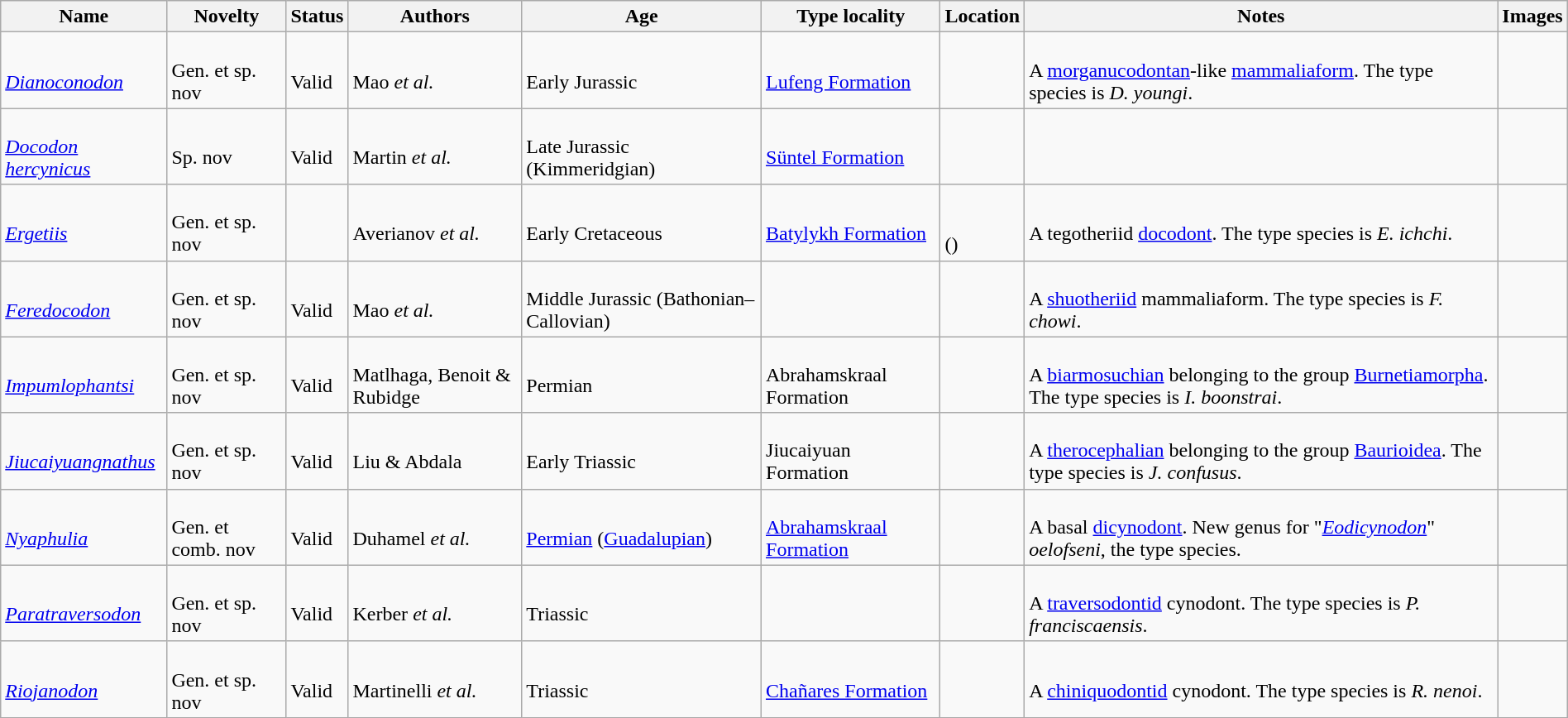<table class="wikitable sortable" align="center" width="100%">
<tr>
<th>Name</th>
<th>Novelty</th>
<th>Status</th>
<th>Authors</th>
<th>Age</th>
<th>Type locality</th>
<th>Location</th>
<th>Notes</th>
<th>Images</th>
</tr>
<tr>
<td><br><em><a href='#'>Dianoconodon</a></em></td>
<td><br>Gen. et sp. nov</td>
<td><br>Valid</td>
<td><br>Mao <em>et al.</em></td>
<td><br>Early Jurassic</td>
<td><br><a href='#'>Lufeng Formation</a></td>
<td><br></td>
<td><br>A <a href='#'>morganucodontan</a>-like <a href='#'>mammaliaform</a>. The type species is <em>D. youngi</em>.</td>
<td></td>
</tr>
<tr>
<td><br><em><a href='#'>Docodon hercynicus</a></em></td>
<td><br>Sp. nov</td>
<td><br>Valid</td>
<td><br>Martin <em>et al.</em></td>
<td><br>Late Jurassic (Kimmeridgian)</td>
<td><br><a href='#'>Süntel Formation</a></td>
<td><br></td>
<td></td>
<td></td>
</tr>
<tr>
<td><br><em><a href='#'>Ergetiis</a></em></td>
<td><br>Gen. et sp. nov</td>
<td></td>
<td><br>Averianov <em>et al.</em></td>
<td><br>Early Cretaceous</td>
<td><br><a href='#'>Batylykh Formation</a></td>
<td><br><br>()</td>
<td><br>A tegotheriid <a href='#'>docodont</a>. The type species is <em>E. ichchi</em>.</td>
<td></td>
</tr>
<tr>
<td><br><em><a href='#'>Feredocodon</a></em></td>
<td><br>Gen. et sp. nov</td>
<td><br>Valid</td>
<td><br>Mao <em>et al.</em></td>
<td><br>Middle Jurassic (Bathonian–Callovian)</td>
<td></td>
<td><br></td>
<td><br>A <a href='#'>shuotheriid</a> mammaliaform. The type species is <em>F. chowi</em>.</td>
<td></td>
</tr>
<tr>
<td><br><em><a href='#'>Impumlophantsi</a></em></td>
<td><br>Gen. et sp. nov</td>
<td><br>Valid</td>
<td><br>Matlhaga, Benoit & Rubidge</td>
<td><br>Permian</td>
<td><br>Abrahamskraal Formation</td>
<td><br></td>
<td><br>A <a href='#'>biarmosuchian</a> belonging to the group <a href='#'>Burnetiamorpha</a>. The type species is <em>I. boonstrai</em>.</td>
<td></td>
</tr>
<tr>
<td><br><em><a href='#'>Jiucaiyuangnathus</a></em></td>
<td><br>Gen. et sp. nov</td>
<td><br>Valid</td>
<td><br>Liu & Abdala</td>
<td><br>Early Triassic</td>
<td><br>Jiucaiyuan Formation</td>
<td><br></td>
<td><br>A <a href='#'>therocephalian</a> belonging to the group <a href='#'>Baurioidea</a>. The type species is <em>J. confusus</em>.</td>
<td></td>
</tr>
<tr>
<td><br><em><a href='#'>Nyaphulia</a></em></td>
<td><br>Gen. et comb. nov</td>
<td><br>Valid</td>
<td><br>Duhamel <em>et al.</em></td>
<td><br><a href='#'>Permian</a> (<a href='#'>Guadalupian</a>)</td>
<td><br><a href='#'>Abrahamskraal Formation</a></td>
<td><br></td>
<td><br>A basal <a href='#'>dicynodont</a>. New genus for "<em><a href='#'>Eodicynodon</a></em>" <em>oelofseni</em>, the type species.</td>
<td></td>
</tr>
<tr>
<td><br><em><a href='#'>Paratraversodon</a></em></td>
<td><br>Gen. et sp. nov</td>
<td><br>Valid</td>
<td><br>Kerber <em>et al.</em></td>
<td><br>Triassic</td>
<td></td>
<td><br></td>
<td><br>A <a href='#'>traversodontid</a> cynodont. The type species is <em>P. franciscaensis</em>.</td>
<td></td>
</tr>
<tr>
<td><br><em><a href='#'>Riojanodon</a></em></td>
<td><br>Gen. et sp. nov</td>
<td><br>Valid</td>
<td><br>Martinelli <em>et al.</em></td>
<td><br>Triassic</td>
<td><br><a href='#'>Chañares Formation</a></td>
<td><br></td>
<td><br>A <a href='#'>chiniquodontid</a> cynodont. The type species is <em>R. nenoi</em>.</td>
<td></td>
</tr>
<tr>
</tr>
</table>
